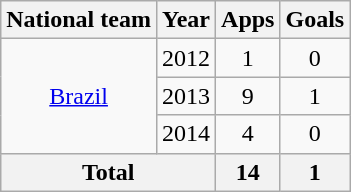<table class="wikitable" style="text-align:center">
<tr>
<th>National team</th>
<th>Year</th>
<th>Apps</th>
<th>Goals</th>
</tr>
<tr>
<td rowspan="3"><a href='#'>Brazil</a></td>
<td>2012</td>
<td>1</td>
<td>0</td>
</tr>
<tr>
<td>2013</td>
<td>9</td>
<td>1</td>
</tr>
<tr>
<td>2014</td>
<td>4</td>
<td>0</td>
</tr>
<tr>
<th colspan="2">Total</th>
<th>14</th>
<th>1</th>
</tr>
</table>
